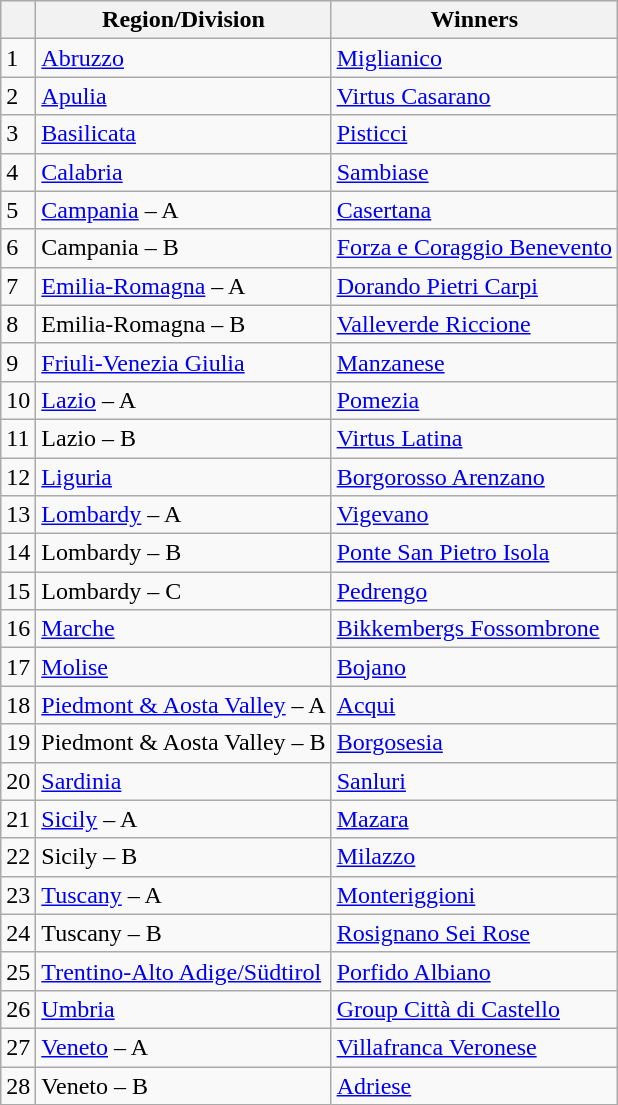<table class="wikitable">
<tr>
<th></th>
<th>Region/Division</th>
<th>Winners</th>
</tr>
<tr>
<td>1</td>
<td><a href='#'>Abruzzo</a></td>
<td><a href='#'>Miglianico</a></td>
</tr>
<tr>
<td>2</td>
<td><a href='#'>Apulia</a></td>
<td><a href='#'>Virtus Casarano</a></td>
</tr>
<tr>
<td>3</td>
<td><a href='#'>Basilicata</a></td>
<td><a href='#'>Pisticci</a></td>
</tr>
<tr>
<td>4</td>
<td><a href='#'>Calabria</a></td>
<td><a href='#'>Sambiase</a></td>
</tr>
<tr>
<td>5</td>
<td><a href='#'>Campania</a> – A</td>
<td><a href='#'>Casertana</a></td>
</tr>
<tr>
<td>6</td>
<td>Campania – B</td>
<td><a href='#'>Forza e Coraggio Benevento</a></td>
</tr>
<tr>
<td>7</td>
<td><a href='#'>Emilia-Romagna</a> – A</td>
<td><a href='#'>Dorando Pietri Carpi</a></td>
</tr>
<tr>
<td>8</td>
<td>Emilia-Romagna – B</td>
<td><a href='#'>Valleverde Riccione</a></td>
</tr>
<tr>
<td>9</td>
<td><a href='#'>Friuli-Venezia Giulia</a></td>
<td><a href='#'>Manzanese</a></td>
</tr>
<tr>
<td>10</td>
<td><a href='#'>Lazio</a> – A</td>
<td><a href='#'>Pomezia</a></td>
</tr>
<tr>
<td>11</td>
<td>Lazio – B</td>
<td><a href='#'>Virtus Latina</a></td>
</tr>
<tr>
<td>12</td>
<td><a href='#'>Liguria</a></td>
<td><a href='#'>Borgorosso Arenzano</a></td>
</tr>
<tr>
<td>13</td>
<td><a href='#'>Lombardy</a> – A</td>
<td><a href='#'>Vigevano</a></td>
</tr>
<tr>
<td>14</td>
<td>Lombardy – B</td>
<td><a href='#'>Ponte San Pietro Isola</a></td>
</tr>
<tr>
<td>15</td>
<td>Lombardy – C</td>
<td><a href='#'>Pedrengo</a></td>
</tr>
<tr>
<td>16</td>
<td><a href='#'>Marche</a></td>
<td><a href='#'>Bikkembergs Fossombrone</a></td>
</tr>
<tr>
<td>17</td>
<td><a href='#'>Molise</a></td>
<td><a href='#'>Bojano</a></td>
</tr>
<tr>
<td>18</td>
<td><a href='#'>Piedmont & Aosta Valley</a> – A</td>
<td><a href='#'>Acqui</a></td>
</tr>
<tr>
<td>19</td>
<td>Piedmont & Aosta Valley – B</td>
<td><a href='#'>Borgosesia</a></td>
</tr>
<tr>
<td>20</td>
<td><a href='#'>Sardinia</a></td>
<td><a href='#'>Sanluri</a></td>
</tr>
<tr>
<td>21</td>
<td><a href='#'>Sicily</a> – A</td>
<td><a href='#'>Mazara</a></td>
</tr>
<tr>
<td>22</td>
<td>Sicily – B</td>
<td><a href='#'>Milazzo</a></td>
</tr>
<tr>
<td>23</td>
<td><a href='#'>Tuscany</a> – A</td>
<td><a href='#'>Monteriggioni</a></td>
</tr>
<tr>
<td>24</td>
<td>Tuscany – B</td>
<td><a href='#'>Rosignano Sei Rose</a></td>
</tr>
<tr>
<td>25</td>
<td><a href='#'>Trentino-Alto Adige/Südtirol</a></td>
<td><a href='#'>Porfido Albiano</a></td>
</tr>
<tr>
<td>26</td>
<td><a href='#'>Umbria</a></td>
<td><a href='#'>Group Città di Castello</a></td>
</tr>
<tr>
<td>27</td>
<td><a href='#'>Veneto</a> – A</td>
<td><a href='#'>Villafranca Veronese</a></td>
</tr>
<tr>
<td>28</td>
<td>Veneto – B</td>
<td><a href='#'>Adriese</a></td>
</tr>
</table>
